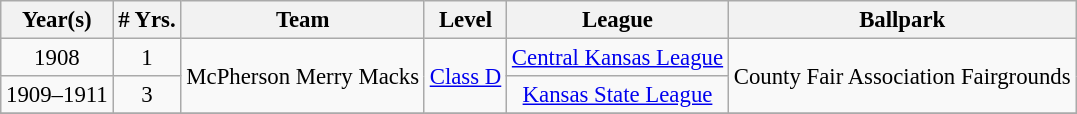<table class="wikitable" style="text-align:center; font-size: 95%;">
<tr>
<th>Year(s)</th>
<th># Yrs.</th>
<th>Team</th>
<th>Level</th>
<th>League</th>
<th>Ballpark</th>
</tr>
<tr>
<td>1908</td>
<td>1</td>
<td rowspan=2>McPherson Merry Macks</td>
<td rowspan=2><a href='#'>Class D</a></td>
<td><a href='#'>Central Kansas League</a></td>
<td rowspan=2>County Fair Association Fairgrounds</td>
</tr>
<tr>
<td>1909–1911</td>
<td>3</td>
<td><a href='#'>Kansas State League</a></td>
</tr>
<tr>
</tr>
</table>
